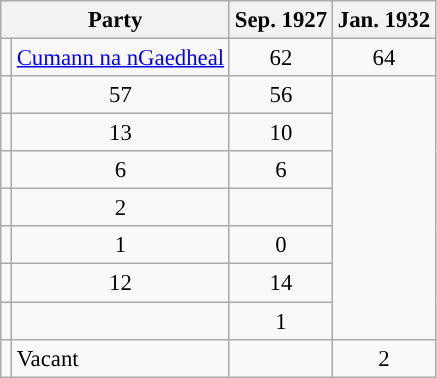<table class="wikitable" style="font-size: 95%;">
<tr>
<th colspan=2>Party</th>
<th>Sep. 1927</th>
<th>Jan. 1932</th>
</tr>
<tr>
<td style="background-color: "></td>
<td><a href='#'>Cumann na nGaedheal</a></td>
<td align="center">62</td>
<td align="center">64</td>
</tr>
<tr>
<td></td>
<td align="center">57</td>
<td align="center">56</td>
</tr>
<tr>
<td></td>
<td align="center">13</td>
<td align="center">10</td>
</tr>
<tr>
<td></td>
<td align="center">6</td>
<td align="center">6</td>
</tr>
<tr>
<td></td>
<td align="center">2</td>
<td></td>
</tr>
<tr>
<td></td>
<td align="center">1</td>
<td align="center">0</td>
</tr>
<tr>
<td></td>
<td align="center">12</td>
<td align="center">14</td>
</tr>
<tr>
<td></td>
<td></td>
<td align="center">1</td>
</tr>
<tr>
<td></td>
<td>Vacant</td>
<td></td>
<td align="center">2</td>
</tr>
</table>
